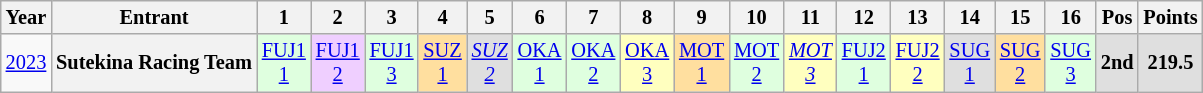<table class="wikitable" style="text-align:center; font-size:85%">
<tr>
<th>Year</th>
<th>Entrant</th>
<th>1</th>
<th>2</th>
<th>3</th>
<th>4</th>
<th>5</th>
<th>6</th>
<th>7</th>
<th>8</th>
<th>9</th>
<th>10</th>
<th>11</th>
<th>12</th>
<th>13</th>
<th>14</th>
<th>15</th>
<th>16</th>
<th>Pos</th>
<th>Points</th>
</tr>
<tr>
<td><a href='#'>2023</a></td>
<th nowrap>Sutekina Racing Team</th>
<td style="background:#DFFFDF;"><a href='#'>FUJ1<br>1</a><br></td>
<td style="background:#EFCFFF;"><a href='#'>FUJ1<br>2</a><br></td>
<td style="background:#DFFFDF;"><a href='#'>FUJ1<br>3</a><br></td>
<td style="background:#FFDF9F;"><a href='#'>SUZ<br>1</a><br></td>
<td style="background:#DFDFDF;"><em><a href='#'>SUZ<br>2</a></em><br></td>
<td style="background:#DFFFDF;"><a href='#'>OKA<br>1</a><br></td>
<td style="background:#DFFFDF;"><a href='#'>OKA<br>2</a><br></td>
<td style="background:#FFFFBF;"><a href='#'>OKA<br>3</a><br></td>
<td style="background:#FFDF9F;"><a href='#'>MOT<br>1</a><br></td>
<td style="background:#DFFFDF;"><a href='#'>MOT<br>2</a><br></td>
<td style="background:#FFFFBF;"><em><a href='#'>MOT<br>3</a></em><br></td>
<td style="background:#DFFFDF;"><a href='#'>FUJ2<br>1</a><br></td>
<td style="background:#FFFFBF;"><a href='#'>FUJ2<br>2</a><br></td>
<td style="background:#DFDFDF;"><a href='#'>SUG<br>1</a><br></td>
<td style="background:#FFDF9F;"><a href='#'>SUG<br>2</a><br></td>
<td style="background:#DFFFDF;"><a href='#'>SUG<br>3</a><br></td>
<th style="background:#DFDFDF">2nd</th>
<th style="background:#DFDFDF">219.5</th>
</tr>
</table>
